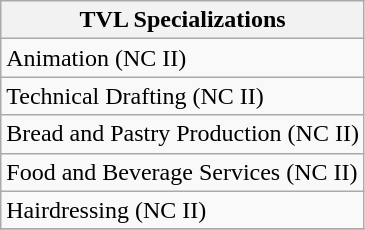<table class="wikitable">
<tr>
<th><strong>TVL Specializations</strong></th>
</tr>
<tr>
<td>Animation (NC II)</td>
</tr>
<tr>
<td>Technical Drafting (NC II)</td>
</tr>
<tr>
<td>Bread and Pastry Production (NC II)</td>
</tr>
<tr>
<td>Food and Beverage Services (NC II)</td>
</tr>
<tr>
<td>Hairdressing (NC II)</td>
</tr>
<tr>
</tr>
</table>
